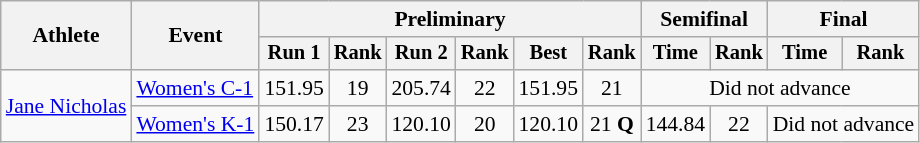<table class="wikitable" style="font-size:90%">
<tr>
<th rowspan=2>Athlete</th>
<th rowspan=2>Event</th>
<th colspan=6>Preliminary</th>
<th colspan=2>Semifinal</th>
<th colspan=2>Final</th>
</tr>
<tr style="font-size:95%">
<th>Run 1</th>
<th>Rank</th>
<th>Run 2</th>
<th>Rank</th>
<th>Best</th>
<th>Rank</th>
<th>Time</th>
<th>Rank</th>
<th>Time</th>
<th>Rank</th>
</tr>
<tr align=center>
<td align=left rowspan=2><a href='#'>Jane Nicholas</a></td>
<td align=left><a href='#'>Women's C-1</a></td>
<td>151.95</td>
<td>19</td>
<td>205.74</td>
<td>22</td>
<td>151.95</td>
<td>21</td>
<td colspan=4>Did not advance</td>
</tr>
<tr align=center>
<td align=left><a href='#'>Women's K-1</a></td>
<td>150.17</td>
<td>23</td>
<td>120.10</td>
<td>20</td>
<td>120.10</td>
<td>21 <strong>Q</strong></td>
<td>144.84</td>
<td>22</td>
<td colspan=2>Did not advance</td>
</tr>
</table>
